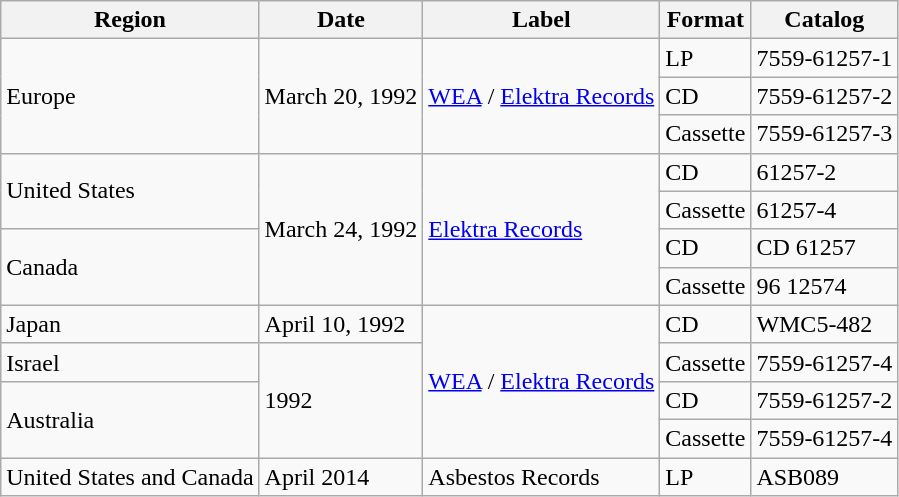<table class="wikitable">
<tr>
<th>Region</th>
<th>Date</th>
<th>Label</th>
<th>Format</th>
<th>Catalog</th>
</tr>
<tr>
<td rowspan="3">Europe</td>
<td rowspan="3">March 20, 1992</td>
<td rowspan="3"><a href='#'>WEA</a> / <a href='#'>Elektra Records</a></td>
<td>LP</td>
<td>7559-61257-1</td>
</tr>
<tr>
<td>CD</td>
<td>7559-61257-2</td>
</tr>
<tr>
<td>Cassette</td>
<td>7559-61257-3</td>
</tr>
<tr>
<td rowspan="2">United States</td>
<td rowspan="4">March 24, 1992</td>
<td rowspan="4"><a href='#'>Elektra Records</a></td>
<td>CD</td>
<td>61257-2</td>
</tr>
<tr>
<td>Cassette</td>
<td>61257-4</td>
</tr>
<tr>
<td rowspan="2">Canada</td>
<td>CD</td>
<td>CD 61257</td>
</tr>
<tr>
<td>Cassette</td>
<td>96 12574</td>
</tr>
<tr>
<td rowspan="1">Japan</td>
<td rowspan="1">April 10, 1992</td>
<td rowspan="4"><a href='#'>WEA</a> / <a href='#'>Elektra Records</a></td>
<td>CD</td>
<td>WMC5-482</td>
</tr>
<tr>
<td rowspan="1">Israel</td>
<td rowspan="3">1992</td>
<td>Cassette</td>
<td>7559-61257-4</td>
</tr>
<tr>
<td rowspan="2">Australia</td>
<td>CD</td>
<td>7559-61257-2</td>
</tr>
<tr>
<td>Cassette</td>
<td>7559-61257-4</td>
</tr>
<tr>
<td>United States and Canada</td>
<td>April 2014</td>
<td>Asbestos Records</td>
<td>LP</td>
<td>ASB089</td>
</tr>
</table>
